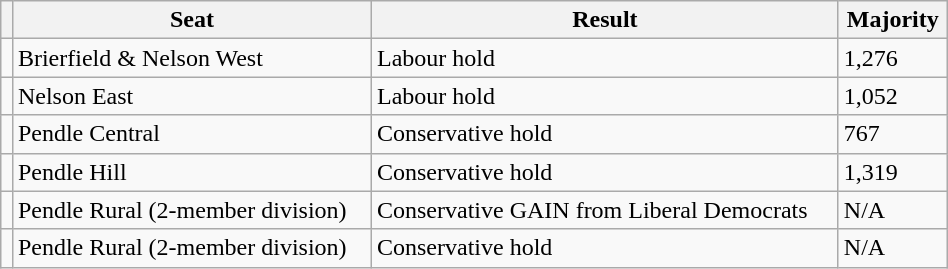<table class="wikitable" style="right; width:50%">
<tr>
<th></th>
<th>Seat</th>
<th>Result</th>
<th>Majority</th>
</tr>
<tr>
<td></td>
<td>Brierfield & Nelson West</td>
<td>Labour hold</td>
<td>1,276</td>
</tr>
<tr>
<td></td>
<td>Nelson East</td>
<td>Labour hold</td>
<td>1,052</td>
</tr>
<tr>
<td></td>
<td>Pendle Central</td>
<td>Conservative hold</td>
<td>767</td>
</tr>
<tr>
<td></td>
<td>Pendle Hill</td>
<td>Conservative hold</td>
<td>1,319</td>
</tr>
<tr>
<td></td>
<td>Pendle Rural (2-member division)</td>
<td>Conservative GAIN from Liberal Democrats</td>
<td>N/A</td>
</tr>
<tr>
<td></td>
<td>Pendle Rural (2-member division)</td>
<td>Conservative hold</td>
<td>N/A</td>
</tr>
</table>
